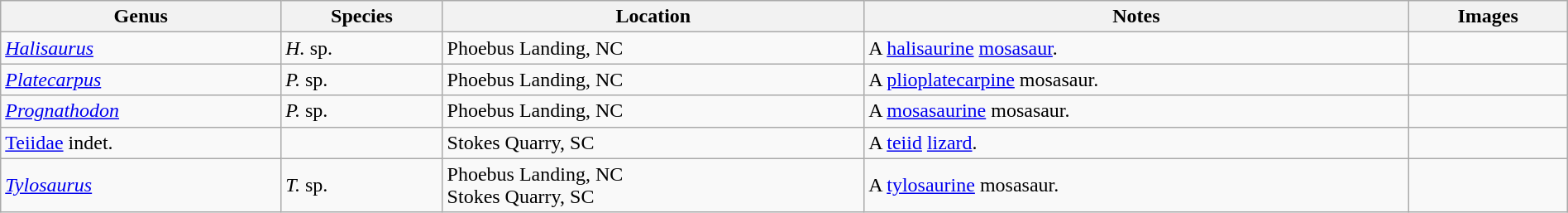<table class="wikitable" align="center" width="100%">
<tr>
<th>Genus</th>
<th>Species</th>
<th>Location</th>
<th>Notes</th>
<th>Images</th>
</tr>
<tr>
<td><em><a href='#'>Halisaurus</a></em></td>
<td><em>H.</em> sp.</td>
<td>Phoebus Landing, NC</td>
<td>A <a href='#'>halisaurine</a> <a href='#'>mosasaur</a>.</td>
<td></td>
</tr>
<tr>
<td><em><a href='#'>Platecarpus</a></em></td>
<td><em>P.</em> sp.</td>
<td>Phoebus Landing, NC</td>
<td>A <a href='#'>plioplatecarpine</a> mosasaur.</td>
<td></td>
</tr>
<tr>
<td><em><a href='#'>Prognathodon</a></em></td>
<td><em>P.</em> sp.</td>
<td>Phoebus Landing, NC</td>
<td>A <a href='#'>mosasaurine</a> mosasaur.</td>
<td></td>
</tr>
<tr>
<td><a href='#'>Teiidae</a> indet.</td>
<td></td>
<td>Stokes Quarry, SC</td>
<td>A <a href='#'>teiid</a> <a href='#'>lizard</a>.</td>
<td></td>
</tr>
<tr>
<td><em><a href='#'>Tylosaurus</a></em></td>
<td><em>T.</em> sp.</td>
<td>Phoebus Landing, NC<br>Stokes Quarry, SC</td>
<td>A <a href='#'>tylosaurine</a> mosasaur.</td>
<td></td>
</tr>
</table>
